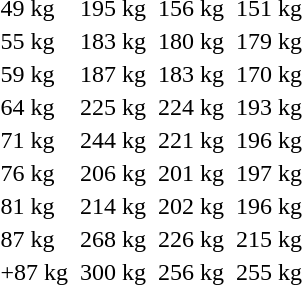<table>
<tr>
<td>49 kg</td>
<td></td>
<td>195 kg</td>
<td></td>
<td>156 kg</td>
<td></td>
<td>151 kg</td>
</tr>
<tr>
<td>55 kg</td>
<td></td>
<td>183 kg</td>
<td></td>
<td>180 kg</td>
<td></td>
<td>179 kg</td>
</tr>
<tr>
<td>59 kg</td>
<td></td>
<td>187 kg</td>
<td></td>
<td>183 kg</td>
<td></td>
<td>170 kg</td>
</tr>
<tr>
<td>64 kg</td>
<td></td>
<td>225 kg</td>
<td></td>
<td>224 kg</td>
<td></td>
<td>193 kg</td>
</tr>
<tr>
<td>71 kg</td>
<td></td>
<td>244 kg</td>
<td></td>
<td>221 kg</td>
<td></td>
<td>196 kg</td>
</tr>
<tr>
<td>76 kg</td>
<td></td>
<td>206 kg</td>
<td></td>
<td>201 kg</td>
<td></td>
<td>197 kg</td>
</tr>
<tr>
<td>81 kg</td>
<td></td>
<td>214 kg</td>
<td></td>
<td>202 kg</td>
<td></td>
<td>196 kg</td>
</tr>
<tr>
<td>87 kg</td>
<td></td>
<td>268 kg</td>
<td></td>
<td>226 kg</td>
<td></td>
<td>215 kg</td>
</tr>
<tr>
<td>+87 kg</td>
<td></td>
<td>300 kg</td>
<td></td>
<td>256 kg</td>
<td></td>
<td>255 kg</td>
</tr>
</table>
